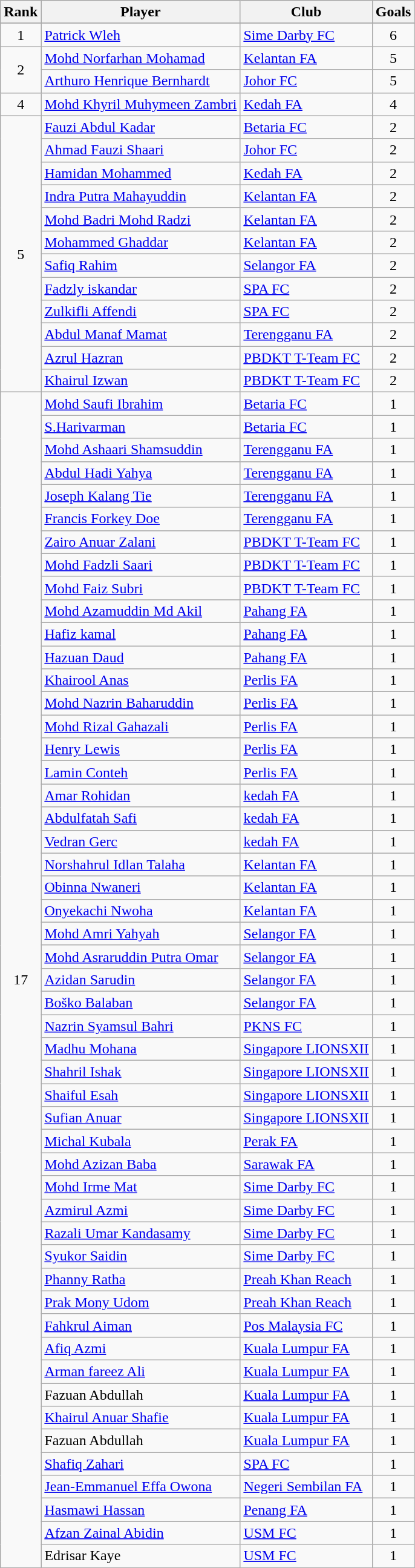<table class="wikitable" style="text-align:center">
<tr>
<th>Rank</th>
<th>Player</th>
<th>Club</th>
<th>Goals</th>
</tr>
<tr>
</tr>
<tr>
<td rowspan="1">1</td>
<td align=left> <a href='#'>Patrick Wleh</a></td>
<td align=left><a href='#'>Sime Darby FC</a></td>
<td>6</td>
</tr>
<tr>
<td rowspan="2">2</td>
<td align=left> <a href='#'>Mohd Norfarhan Mohamad</a></td>
<td align=left><a href='#'>Kelantan FA</a></td>
<td>5</td>
</tr>
<tr>
<td align=left> <a href='#'>Arthuro Henrique Bernhardt</a></td>
<td align=left><a href='#'>Johor FC</a></td>
<td>5</td>
</tr>
<tr>
<td rowspan="1">4</td>
<td align=left> <a href='#'>Mohd Khyril Muhymeen Zambri</a></td>
<td align=left><a href='#'>Kedah FA</a></td>
<td>4</td>
</tr>
<tr>
<td rowspan="12">5</td>
<td align=left> <a href='#'>Fauzi Abdul Kadar</a></td>
<td align=left><a href='#'>Betaria FC</a></td>
<td>2</td>
</tr>
<tr>
<td align=left> <a href='#'>Ahmad Fauzi Shaari</a></td>
<td align=left><a href='#'>Johor FC</a></td>
<td>2</td>
</tr>
<tr>
<td align=left> <a href='#'>Hamidan Mohammed</a></td>
<td align=left><a href='#'>Kedah FA</a></td>
<td>2</td>
</tr>
<tr>
<td align=left> <a href='#'>Indra Putra Mahayuddin</a></td>
<td align=left><a href='#'>Kelantan FA</a></td>
<td>2</td>
</tr>
<tr>
<td align=left> <a href='#'>Mohd Badri Mohd Radzi</a></td>
<td align=left><a href='#'>Kelantan FA</a></td>
<td>2</td>
</tr>
<tr>
<td align=left> <a href='#'>Mohammed Ghaddar</a></td>
<td align=left><a href='#'>Kelantan FA</a></td>
<td>2</td>
</tr>
<tr>
<td align=left> <a href='#'>Safiq Rahim</a></td>
<td align=left><a href='#'>Selangor FA</a></td>
<td>2</td>
</tr>
<tr>
<td align=left> <a href='#'>Fadzly iskandar</a></td>
<td align=left><a href='#'>SPA FC</a></td>
<td>2</td>
</tr>
<tr>
<td align=left> <a href='#'>Zulkifli Affendi</a></td>
<td align=left><a href='#'>SPA FC</a></td>
<td>2</td>
</tr>
<tr>
<td align=left> <a href='#'>Abdul Manaf Mamat</a></td>
<td align=left><a href='#'>Terengganu FA</a></td>
<td>2</td>
</tr>
<tr>
<td align=left> <a href='#'>Azrul Hazran</a></td>
<td align=left><a href='#'>PBDKT T-Team FC</a></td>
<td>2</td>
</tr>
<tr>
<td align=left> <a href='#'>Khairul Izwan</a></td>
<td align=left><a href='#'>PBDKT T-Team FC</a></td>
<td>2</td>
</tr>
<tr>
<td rowspan="54">17</td>
<td align=left> <a href='#'>Mohd Saufi Ibrahim</a></td>
<td align=left><a href='#'>Betaria FC</a></td>
<td>1</td>
</tr>
<tr>
<td align=left> <a href='#'>S.Harivarman</a></td>
<td align=left><a href='#'>Betaria FC</a></td>
<td>1</td>
</tr>
<tr>
<td align=left> <a href='#'>Mohd Ashaari Shamsuddin</a></td>
<td align=left><a href='#'>Terengganu FA</a></td>
<td>1</td>
</tr>
<tr>
<td align=left> <a href='#'>Abdul Hadi Yahya</a></td>
<td align=left><a href='#'>Terengganu FA</a></td>
<td>1</td>
</tr>
<tr>
<td align=left> <a href='#'>Joseph Kalang Tie</a></td>
<td align=left><a href='#'>Terengganu FA</a></td>
<td>1</td>
</tr>
<tr>
<td align=left> <a href='#'>Francis Forkey Doe</a></td>
<td align=left><a href='#'>Terengganu FA</a></td>
<td>1</td>
</tr>
<tr>
<td align=left> <a href='#'>Zairo Anuar Zalani</a></td>
<td align=left><a href='#'>PBDKT T-Team FC</a></td>
<td>1</td>
</tr>
<tr>
<td align=left> <a href='#'>Mohd Fadzli Saari</a></td>
<td align=left><a href='#'>PBDKT T-Team FC</a></td>
<td>1</td>
</tr>
<tr>
<td align=left> <a href='#'>Mohd Faiz Subri</a></td>
<td align=left><a href='#'>PBDKT T-Team FC</a></td>
<td>1</td>
</tr>
<tr>
<td align=left> <a href='#'>Mohd Azamuddin Md Akil</a></td>
<td align=left><a href='#'>Pahang FA</a></td>
<td>1</td>
</tr>
<tr>
<td align=left> <a href='#'>Hafiz kamal</a></td>
<td align=left><a href='#'>Pahang FA</a></td>
<td>1</td>
</tr>
<tr>
<td align=left> <a href='#'>Hazuan Daud</a></td>
<td align=left><a href='#'>Pahang FA</a></td>
<td>1</td>
</tr>
<tr>
<td align=left> <a href='#'>Khairool Anas</a></td>
<td align=left><a href='#'>Perlis FA</a></td>
<td>1</td>
</tr>
<tr>
<td align=left> <a href='#'>Mohd Nazrin Baharuddin</a></td>
<td align=left><a href='#'>Perlis FA</a></td>
<td>1</td>
</tr>
<tr>
<td align=left> <a href='#'>Mohd Rizal Gahazali</a></td>
<td align=left><a href='#'>Perlis FA</a></td>
<td>1</td>
</tr>
<tr>
<td align=left> <a href='#'>Henry Lewis</a></td>
<td align=left><a href='#'>Perlis FA</a></td>
<td>1</td>
</tr>
<tr>
<td align=left> <a href='#'>Lamin Conteh</a></td>
<td align=left><a href='#'>Perlis FA</a></td>
<td>1</td>
</tr>
<tr>
<td align=left> <a href='#'>Amar Rohidan</a></td>
<td align=left><a href='#'>kedah FA</a></td>
<td>1</td>
</tr>
<tr>
<td align=left> <a href='#'>Abdulfatah Safi</a></td>
<td align=left><a href='#'>kedah FA</a></td>
<td>1</td>
</tr>
<tr>
<td align=left> <a href='#'>Vedran Gerc</a></td>
<td align=left><a href='#'>kedah FA</a></td>
<td>1</td>
</tr>
<tr>
<td align=left> <a href='#'>Norshahrul Idlan Talaha</a></td>
<td align=left><a href='#'>Kelantan FA</a></td>
<td>1</td>
</tr>
<tr>
<td align=left> <a href='#'>Obinna Nwaneri</a></td>
<td align=left><a href='#'>Kelantan FA</a></td>
<td>1</td>
</tr>
<tr>
<td align=left> <a href='#'>Onyekachi Nwoha</a></td>
<td align=left><a href='#'>Kelantan FA</a></td>
<td>1</td>
</tr>
<tr>
<td align=left> <a href='#'>Mohd Amri Yahyah</a></td>
<td align=left><a href='#'>Selangor FA</a></td>
<td>1</td>
</tr>
<tr>
<td align=left> <a href='#'>Mohd Asraruddin Putra Omar</a></td>
<td align=left><a href='#'>Selangor FA</a></td>
<td>1</td>
</tr>
<tr>
<td align=left> <a href='#'>Azidan Sarudin</a></td>
<td align=left><a href='#'>Selangor FA</a></td>
<td>1</td>
</tr>
<tr>
<td align=left> <a href='#'>Boško Balaban</a></td>
<td align=left><a href='#'>Selangor FA</a></td>
<td>1</td>
</tr>
<tr>
<td align=left> <a href='#'>Nazrin Syamsul Bahri</a></td>
<td align=left><a href='#'>PKNS FC</a></td>
<td>1</td>
</tr>
<tr>
<td align=left> <a href='#'>Madhu Mohana</a></td>
<td align=left><a href='#'>Singapore LIONSXII</a></td>
<td>1</td>
</tr>
<tr>
<td align=left> <a href='#'>Shahril Ishak</a></td>
<td align=left><a href='#'>Singapore LIONSXII</a></td>
<td>1</td>
</tr>
<tr>
<td align=left> <a href='#'>Shaiful Esah</a></td>
<td align=left><a href='#'>Singapore LIONSXII</a></td>
<td>1</td>
</tr>
<tr>
<td align=left> <a href='#'>Sufian Anuar</a></td>
<td align=left><a href='#'>Singapore LIONSXII</a></td>
<td>1</td>
</tr>
<tr>
<td align=left> <a href='#'>Michal Kubala</a></td>
<td align=left><a href='#'>Perak FA</a></td>
<td>1</td>
</tr>
<tr>
<td align=left> <a href='#'>Mohd Azizan Baba</a></td>
<td align=left><a href='#'>Sarawak FA</a></td>
<td>1</td>
</tr>
<tr>
<td align=left> <a href='#'>Mohd Irme Mat</a></td>
<td align=left><a href='#'>Sime Darby FC</a></td>
<td>1</td>
</tr>
<tr>
<td align=left> <a href='#'>Azmirul Azmi</a></td>
<td align=left><a href='#'>Sime Darby FC</a></td>
<td>1</td>
</tr>
<tr>
<td align=left> <a href='#'>Razali Umar Kandasamy</a></td>
<td align=left><a href='#'>Sime Darby FC</a></td>
<td>1</td>
</tr>
<tr>
<td align=left> <a href='#'>Syukor Saidin</a></td>
<td align=left><a href='#'>Sime Darby FC</a></td>
<td>1</td>
</tr>
<tr>
<td align=left> <a href='#'>Phanny Ratha</a></td>
<td align=left><a href='#'>Preah Khan Reach</a></td>
<td>1</td>
</tr>
<tr>
<td align=left> <a href='#'>Prak Mony Udom</a></td>
<td align=left><a href='#'>Preah Khan Reach</a></td>
<td>1</td>
</tr>
<tr>
<td align=left> <a href='#'>Fahkrul Aiman</a></td>
<td align=left><a href='#'>Pos Malaysia FC</a></td>
<td>1</td>
</tr>
<tr>
<td align=left> <a href='#'>Afiq Azmi</a></td>
<td align=left><a href='#'>Kuala Lumpur FA</a></td>
<td>1</td>
</tr>
<tr>
<td align=left> <a href='#'>Arman fareez Ali</a></td>
<td align=left><a href='#'>Kuala Lumpur FA</a></td>
<td>1</td>
</tr>
<tr>
<td align=left> Fazuan Abdullah</td>
<td align=left><a href='#'>Kuala Lumpur FA</a></td>
<td>1</td>
</tr>
<tr>
<td align=left> <a href='#'>Khairul Anuar Shafie</a></td>
<td align=left><a href='#'>Kuala Lumpur FA</a></td>
<td>1</td>
</tr>
<tr>
<td align=left> Fazuan Abdullah</td>
<td align=left><a href='#'>Kuala Lumpur FA</a></td>
<td>1</td>
</tr>
<tr>
<td align=left> <a href='#'>Shafiq Zahari</a></td>
<td align=left><a href='#'>SPA FC</a></td>
<td>1</td>
</tr>
<tr>
<td align=left> <a href='#'>Jean-Emmanuel Effa Owona</a></td>
<td align=left><a href='#'>Negeri Sembilan FA</a></td>
<td>1</td>
</tr>
<tr>
<td align=left> <a href='#'>Hasmawi Hassan</a></td>
<td align=left><a href='#'>Penang FA</a></td>
<td>1</td>
</tr>
<tr>
<td align=left> <a href='#'>Afzan Zainal Abidin</a></td>
<td align=left><a href='#'>USM FC</a></td>
<td>1</td>
</tr>
<tr>
<td align=left> Edrisar Kaye</td>
<td align=left><a href='#'>USM FC</a></td>
<td>1</td>
</tr>
<tr>
</tr>
</table>
